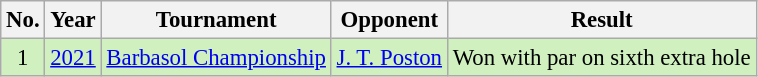<table class="wikitable" style="font-size:95%;">
<tr>
<th>No.</th>
<th>Year</th>
<th>Tournament</th>
<th>Opponent</th>
<th>Result</th>
</tr>
<tr style="background:#d0f0c0;">
<td align=center>1</td>
<td align=center><a href='#'>2021</a></td>
<td><a href='#'>Barbasol Championship</a></td>
<td> <a href='#'>J. T. Poston</a></td>
<td>Won with par on sixth extra hole</td>
</tr>
</table>
